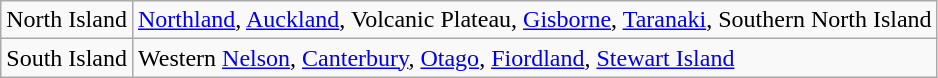<table class="wikitable mw-collapsible">
<tr>
<td>North Island</td>
<td><a href='#'>Northland</a>, <a href='#'>Auckland</a>, Volcanic Plateau, <a href='#'>Gisborne</a>, <a href='#'>Taranaki</a>, Southern North Island</td>
</tr>
<tr>
<td>South Island</td>
<td>Western <a href='#'>Nelson</a>, <a href='#'>Canterbury</a>, <a href='#'>Otago</a>, <a href='#'>Fiordland</a>, <a href='#'>Stewart Island</a></td>
</tr>
</table>
